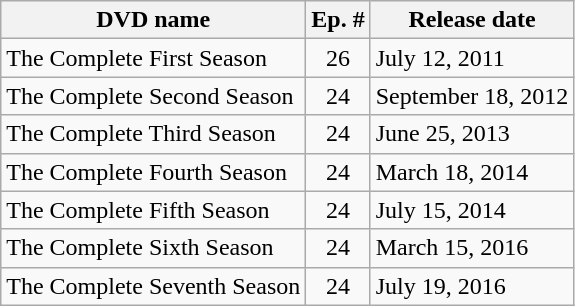<table class="wikitable">
<tr>
<th>DVD name</th>
<th>Ep. #</th>
<th>Release date</th>
</tr>
<tr>
<td>The Complete First Season</td>
<td style="text-align:center;">26</td>
<td>July 12, 2011</td>
</tr>
<tr>
<td>The Complete Second Season</td>
<td style="text-align:Center;">24</td>
<td>September 18, 2012</td>
</tr>
<tr>
<td>The Complete Third Season</td>
<td style="text-align:Center;">24</td>
<td>June 25, 2013</td>
</tr>
<tr>
<td>The Complete Fourth Season</td>
<td style="text-align:Center;">24</td>
<td>March 18, 2014</td>
</tr>
<tr>
<td>The Complete Fifth Season</td>
<td style="text-align:Center;">24</td>
<td>July 15, 2014</td>
</tr>
<tr>
<td>The Complete Sixth Season</td>
<td style="text-align:Center;">24</td>
<td>March 15, 2016</td>
</tr>
<tr>
<td>The Complete Seventh Season</td>
<td style="text-align:Center;">24</td>
<td>July 19, 2016</td>
</tr>
</table>
